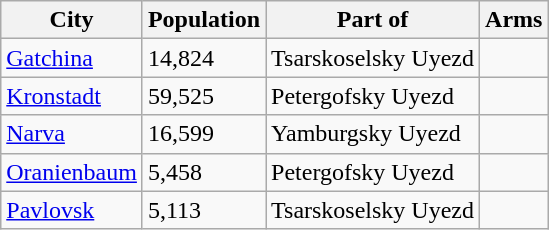<table class="wikitable">
<tr>
<th>City</th>
<th>Population</th>
<th>Part of</th>
<th>Arms</th>
</tr>
<tr>
<td><a href='#'>Gatchina</a></td>
<td>14,824</td>
<td>Tsarskoselsky Uyezd</td>
<td></td>
</tr>
<tr>
<td><a href='#'>Kronstadt</a></td>
<td>59,525</td>
<td>Petergofsky Uyezd</td>
<td></td>
</tr>
<tr>
<td><a href='#'>Narva</a></td>
<td>16,599</td>
<td>Yamburgsky Uyezd</td>
<td></td>
</tr>
<tr>
<td><a href='#'>Oranienbaum</a></td>
<td>5,458</td>
<td>Petergofsky Uyezd</td>
<td></td>
</tr>
<tr>
<td><a href='#'>Pavlovsk</a></td>
<td>5,113</td>
<td>Tsarskoselsky Uyezd</td>
<td></td>
</tr>
</table>
